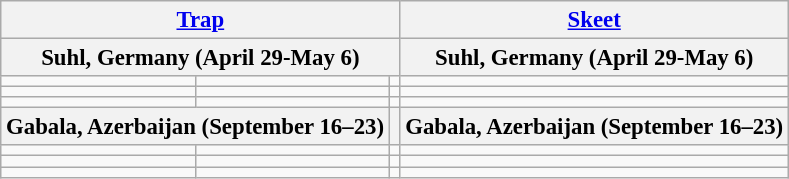<table class="wikitable" style="font-size: 95%">
<tr>
<th colspan="3"><a href='#'>Trap</a></th>
<th><a href='#'>Skeet</a></th>
</tr>
<tr>
<th colspan="3">Suhl, Germany (April 29-May 6)</th>
<th>Suhl, Germany (April 29-May 6)</th>
</tr>
<tr>
<td></td>
<td></td>
<td></td>
<td></td>
</tr>
<tr>
<td></td>
<td></td>
<td></td>
<td></td>
</tr>
<tr>
<td></td>
<td></td>
<td></td>
<td></td>
</tr>
<tr>
<th colspan="2">Gabala, Azerbaijan (September 16–23)</th>
<th></th>
<th>Gabala, Azerbaijan (September 16–23)</th>
</tr>
<tr>
<td></td>
<td></td>
<td></td>
<td></td>
</tr>
<tr>
<td></td>
<td></td>
<td></td>
<td></td>
</tr>
<tr>
<td></td>
<td></td>
<td></td>
<td></td>
</tr>
</table>
